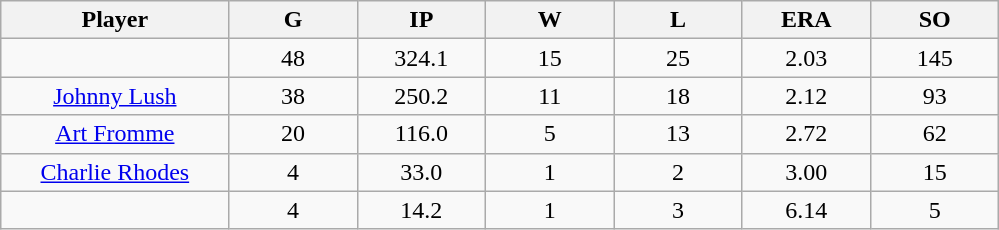<table class="wikitable sortable">
<tr>
<th bgcolor="#DDDDFF" width="16%">Player</th>
<th bgcolor="#DDDDFF" width="9%">G</th>
<th bgcolor="#DDDDFF" width="9%">IP</th>
<th bgcolor="#DDDDFF" width="9%">W</th>
<th bgcolor="#DDDDFF" width="9%">L</th>
<th bgcolor="#DDDDFF" width="9%">ERA</th>
<th bgcolor="#DDDDFF" width="9%">SO</th>
</tr>
<tr align="center">
<td></td>
<td>48</td>
<td>324.1</td>
<td>15</td>
<td>25</td>
<td>2.03</td>
<td>145</td>
</tr>
<tr align="center">
<td><a href='#'>Johnny Lush</a></td>
<td>38</td>
<td>250.2</td>
<td>11</td>
<td>18</td>
<td>2.12</td>
<td>93</td>
</tr>
<tr align="center">
<td><a href='#'>Art Fromme</a></td>
<td>20</td>
<td>116.0</td>
<td>5</td>
<td>13</td>
<td>2.72</td>
<td>62</td>
</tr>
<tr align="center">
<td><a href='#'>Charlie Rhodes</a></td>
<td>4</td>
<td>33.0</td>
<td>1</td>
<td>2</td>
<td>3.00</td>
<td>15</td>
</tr>
<tr align="center">
<td></td>
<td>4</td>
<td>14.2</td>
<td>1</td>
<td>3</td>
<td>6.14</td>
<td>5</td>
</tr>
</table>
